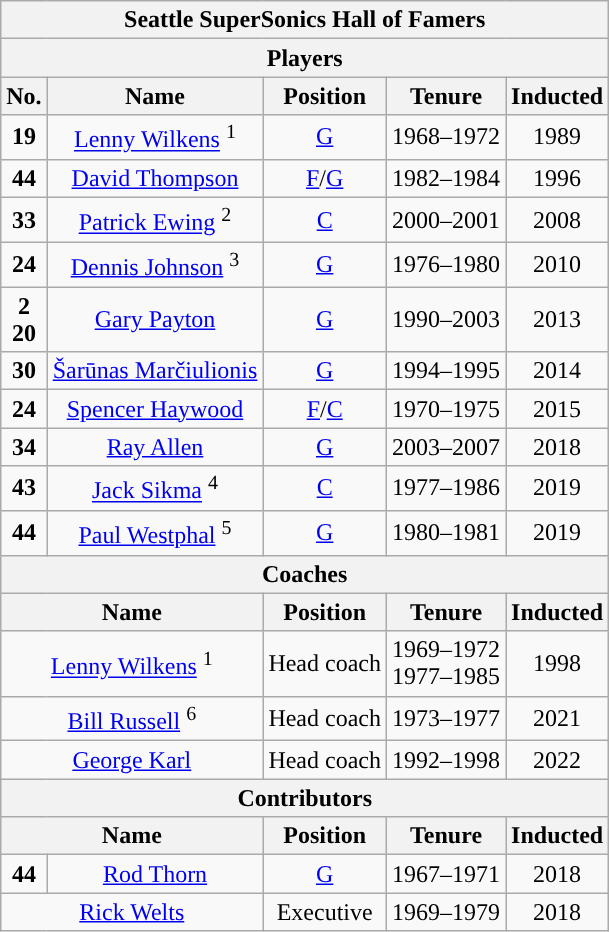<table class="wikitable" style="text-align:center">
<tr>
<th colspan="5">Seattle SuperSonics Hall of Famers</th>
</tr>
<tr>
<th colspan="5" style="text-align:center; ">Players</th>
</tr>
<tr>
<th>No.</th>
<th>Name</th>
<th>Position</th>
<th>Tenure</th>
<th>Inducted</th>
</tr>
<tr>
<td><strong>19</strong></td>
<td><a href='#'>Lenny Wilkens</a> <sup>1</sup></td>
<td><a href='#'>G</a></td>
<td>1968–1972</td>
<td>1989</td>
</tr>
<tr>
<td><strong>44</strong></td>
<td><a href='#'>David Thompson</a></td>
<td><a href='#'>F</a>/<a href='#'>G</a></td>
<td>1982–1984</td>
<td>1996</td>
</tr>
<tr>
<td><strong>33</strong></td>
<td><a href='#'>Patrick Ewing</a> <sup>2</sup></td>
<td><a href='#'>C</a></td>
<td>2000–2001</td>
<td>2008</td>
</tr>
<tr>
<td><strong>24</strong></td>
<td><a href='#'>Dennis Johnson</a> <sup>3</sup></td>
<td><a href='#'>G</a></td>
<td>1976–1980</td>
<td>2010</td>
</tr>
<tr>
<td><strong>2</strong><br><strong>20</strong></td>
<td><a href='#'>Gary Payton</a></td>
<td><a href='#'>G</a></td>
<td>1990–2003</td>
<td>2013</td>
</tr>
<tr>
<td><strong>30</strong></td>
<td><a href='#'>Šarūnas Marčiulionis</a></td>
<td><a href='#'>G</a></td>
<td>1994–1995</td>
<td>2014</td>
</tr>
<tr>
<td><strong>24</strong></td>
<td><a href='#'>Spencer Haywood</a></td>
<td><a href='#'>F</a>/<a href='#'>C</a></td>
<td>1970–1975</td>
<td>2015</td>
</tr>
<tr>
<td><strong>34</strong></td>
<td><a href='#'>Ray Allen</a></td>
<td><a href='#'>G</a></td>
<td>2003–2007</td>
<td>2018</td>
</tr>
<tr>
<td><strong>43</strong></td>
<td><a href='#'>Jack Sikma</a> <sup>4</sup></td>
<td><a href='#'>C</a></td>
<td>1977–1986</td>
<td>2019</td>
</tr>
<tr>
<td><strong>44</strong></td>
<td><a href='#'>Paul Westphal</a> <sup>5</sup></td>
<td><a href='#'>G</a></td>
<td>1980–1981</td>
<td>2019</td>
</tr>
<tr>
<th colspan="5" style="text-align:center; ">Coaches</th>
</tr>
<tr>
<th colspan="2">Name</th>
<th>Position</th>
<th>Tenure</th>
<th>Inducted</th>
</tr>
<tr>
<td colspan="2"><a href='#'>Lenny Wilkens</a> <sup>1</sup></td>
<td>Head coach</td>
<td>1969–1972<br>1977–1985</td>
<td>1998</td>
</tr>
<tr>
<td colspan="2"><a href='#'>Bill Russell</a> <sup>6</sup></td>
<td>Head coach</td>
<td>1973–1977</td>
<td>2021</td>
</tr>
<tr>
<td colspan="2"><a href='#'>George Karl</a></td>
<td>Head coach</td>
<td>1992–1998</td>
<td>2022</td>
</tr>
<tr>
<th colspan="5" style="text-align:center; ">Contributors</th>
</tr>
<tr>
<th colspan="2">Name</th>
<th>Position</th>
<th>Tenure</th>
<th>Inducted</th>
</tr>
<tr>
<td><strong>44</strong></td>
<td><a href='#'>Rod Thorn</a></td>
<td><a href='#'>G</a></td>
<td>1967–1971</td>
<td>2018</td>
</tr>
<tr>
<td colspan="2"><a href='#'>Rick Welts</a></td>
<td>Executive</td>
<td>1969–1979</td>
<td>2018</td>
</tr>
</table>
